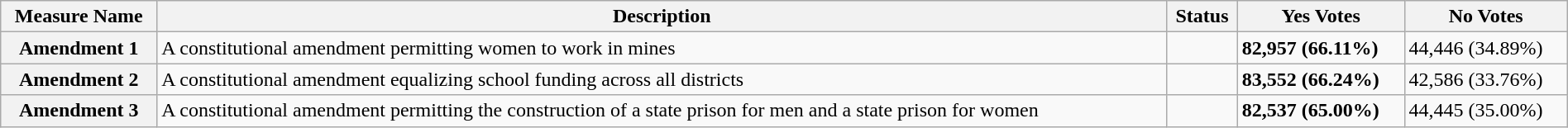<table class="wikitable sortable plainrowheaders" style="width:100%">
<tr>
<th scope="col">Measure Name</th>
<th scope="col">Description</th>
<th scope="col">Status</th>
<th scope="col">Yes Votes</th>
<th scope="col">No Votes</th>
</tr>
<tr>
<th scope=row>Amendment 1</th>
<td>A constitutional amendment permitting women to work in mines</td>
<td></td>
<td><strong>82,957 (66.11%)</strong></td>
<td>44,446 (34.89%)</td>
</tr>
<tr>
<th scope=row>Amendment 2</th>
<td>A constitutional amendment equalizing school funding across all districts</td>
<td></td>
<td><strong>83,552 (66.24%)</strong></td>
<td>42,586 (33.76%)</td>
</tr>
<tr>
<th scope=row>Amendment 3</th>
<td>A constitutional amendment permitting the construction of a state prison for men and a state prison for women</td>
<td></td>
<td><strong>82,537 (65.00%)</strong></td>
<td>44,445 (35.00%)</td>
</tr>
</table>
